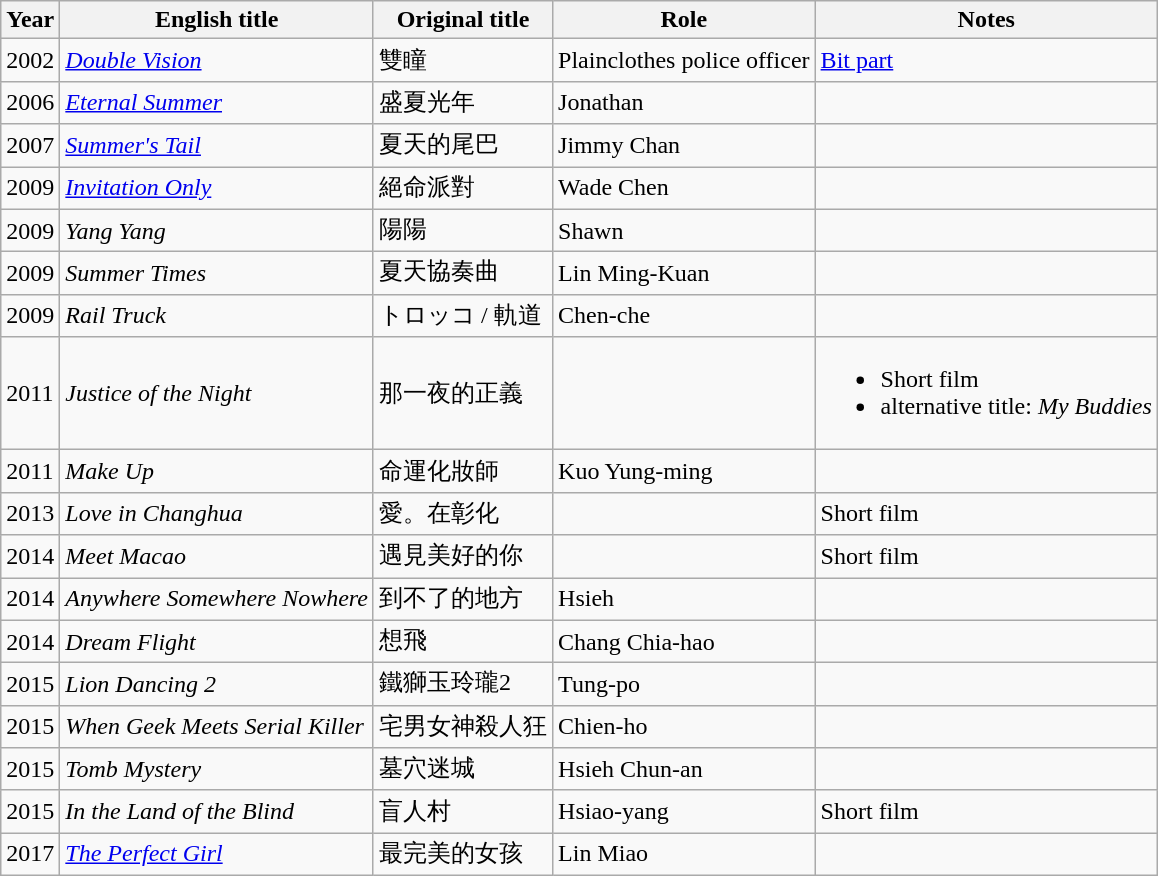<table class="wikitable sortable">
<tr>
<th>Year</th>
<th>English title</th>
<th>Original title</th>
<th>Role</th>
<th class="unsortable">Notes</th>
</tr>
<tr>
<td>2002</td>
<td><em><a href='#'>Double Vision</a></em></td>
<td>雙瞳</td>
<td>Plainclothes police officer</td>
<td><a href='#'>Bit part</a></td>
</tr>
<tr>
<td>2006</td>
<td><em><a href='#'>Eternal Summer</a></em></td>
<td>盛夏光年</td>
<td>Jonathan</td>
<td></td>
</tr>
<tr>
<td>2007</td>
<td><em><a href='#'>Summer's Tail</a></em></td>
<td>夏天的尾巴</td>
<td>Jimmy Chan</td>
<td></td>
</tr>
<tr>
<td>2009</td>
<td><em><a href='#'>Invitation Only</a></em></td>
<td>絕命派對</td>
<td>Wade Chen</td>
<td></td>
</tr>
<tr>
<td>2009</td>
<td><em>Yang Yang</em></td>
<td>陽陽</td>
<td>Shawn</td>
<td></td>
</tr>
<tr>
<td>2009</td>
<td><em>Summer Times</em></td>
<td>夏天協奏曲</td>
<td>Lin Ming-Kuan</td>
<td></td>
</tr>
<tr>
<td>2009</td>
<td><em>Rail Truck</em></td>
<td>トロッコ / 軌道</td>
<td>Chen-che</td>
<td></td>
</tr>
<tr>
<td>2011</td>
<td><em>Justice of the Night</em></td>
<td>那一夜的正義</td>
<td></td>
<td><ul><li>Short film </li><li>alternative title: <em>My Buddies</em></li></ul></td>
</tr>
<tr>
<td>2011</td>
<td><em>Make Up</em></td>
<td>命運化妝師</td>
<td>Kuo Yung-ming</td>
<td></td>
</tr>
<tr>
<td>2013</td>
<td><em>Love in Changhua</em></td>
<td>愛。在彰化</td>
<td></td>
<td>Short film</td>
</tr>
<tr>
<td>2014</td>
<td><em>Meet Macao</em></td>
<td>遇見美好的你</td>
<td></td>
<td>Short film</td>
</tr>
<tr>
<td>2014</td>
<td><em>Anywhere Somewhere Nowhere</em></td>
<td>到不了的地方</td>
<td>Hsieh</td>
<td></td>
</tr>
<tr>
<td>2014</td>
<td><em>Dream Flight</em></td>
<td>想飛</td>
<td>Chang Chia-hao</td>
<td></td>
</tr>
<tr>
<td>2015</td>
<td><em>Lion Dancing 2</em></td>
<td>鐵獅玉玲瓏2</td>
<td>Tung-po</td>
<td></td>
</tr>
<tr>
<td>2015</td>
<td><em>When Geek Meets Serial Killer</em></td>
<td>宅男女神殺人狂</td>
<td>Chien-ho</td>
<td></td>
</tr>
<tr>
<td>2015</td>
<td><em>Tomb Mystery</em></td>
<td>墓穴迷城</td>
<td>Hsieh Chun-an</td>
<td></td>
</tr>
<tr>
<td>2015</td>
<td><em>In the Land of the Blind</em></td>
<td>盲人村</td>
<td>Hsiao-yang</td>
<td>Short film</td>
</tr>
<tr>
<td>2017</td>
<td><em><a href='#'>The Perfect Girl</a></em></td>
<td>最完美的女孩</td>
<td>Lin Miao</td>
<td></td>
</tr>
</table>
